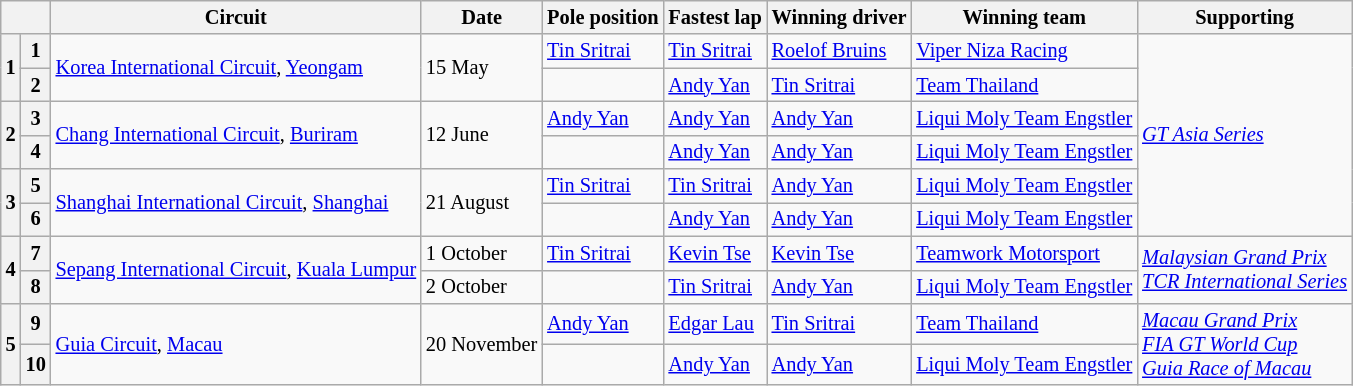<table class="wikitable" style="font-size: 85%">
<tr>
<th colspan=2></th>
<th>Circuit</th>
<th>Date</th>
<th>Pole position</th>
<th>Fastest lap</th>
<th>Winning driver</th>
<th>Winning team</th>
<th>Supporting</th>
</tr>
<tr>
<th rowspan=2>1</th>
<th>1</th>
<td rowspan=2> <a href='#'>Korea International Circuit</a>, <a href='#'>Yeongam</a></td>
<td rowspan=2>15 May</td>
<td> <a href='#'>Tin Sritrai</a></td>
<td> <a href='#'>Tin Sritrai</a></td>
<td> <a href='#'>Roelof Bruins</a></td>
<td> <a href='#'>Viper Niza Racing</a></td>
<td rowspan=6><em><a href='#'>GT Asia Series</a></em></td>
</tr>
<tr>
<th>2</th>
<td></td>
<td> <a href='#'>Andy Yan</a></td>
<td> <a href='#'>Tin Sritrai</a></td>
<td> <a href='#'>Team Thailand</a></td>
</tr>
<tr>
<th rowspan=2>2</th>
<th>3</th>
<td rowspan=2> <a href='#'>Chang International Circuit</a>, <a href='#'>Buriram</a></td>
<td rowspan=2>12 June</td>
<td> <a href='#'>Andy Yan</a></td>
<td> <a href='#'>Andy Yan</a></td>
<td> <a href='#'>Andy Yan</a></td>
<td> <a href='#'>Liqui Moly Team Engstler</a></td>
</tr>
<tr>
<th>4</th>
<td></td>
<td> <a href='#'>Andy Yan</a></td>
<td> <a href='#'>Andy Yan</a></td>
<td> <a href='#'>Liqui Moly Team Engstler</a></td>
</tr>
<tr>
<th rowspan=2>3</th>
<th>5</th>
<td rowspan=2> <a href='#'>Shanghai International Circuit</a>, <a href='#'>Shanghai</a></td>
<td rowspan=2>21 August</td>
<td> <a href='#'>Tin Sritrai</a></td>
<td> <a href='#'>Tin Sritrai</a></td>
<td> <a href='#'>Andy Yan</a></td>
<td> <a href='#'>Liqui Moly Team Engstler</a></td>
</tr>
<tr>
<th>6</th>
<td></td>
<td> <a href='#'>Andy Yan</a></td>
<td> <a href='#'>Andy Yan</a></td>
<td> <a href='#'>Liqui Moly Team Engstler</a></td>
</tr>
<tr>
<th rowspan=2>4</th>
<th>7</th>
<td rowspan=2> <a href='#'>Sepang International Circuit</a>, <a href='#'>Kuala Lumpur</a></td>
<td>1 October</td>
<td> <a href='#'>Tin Sritrai</a></td>
<td> <a href='#'>Kevin Tse</a></td>
<td> <a href='#'>Kevin Tse</a></td>
<td>  <a href='#'>Teamwork Motorsport</a></td>
<td rowspan=2><em><a href='#'>Malaysian Grand Prix</a></em><br><em><a href='#'>TCR International Series</a></em></td>
</tr>
<tr>
<th>8</th>
<td>2 October</td>
<td></td>
<td> <a href='#'>Tin Sritrai</a></td>
<td> <a href='#'>Andy Yan</a></td>
<td> <a href='#'>Liqui Moly Team Engstler</a></td>
</tr>
<tr>
<th rowspan=2>5</th>
<th>9</th>
<td rowspan=2> <a href='#'>Guia Circuit</a>, <a href='#'>Macau</a></td>
<td rowspan=2>20 November</td>
<td> <a href='#'>Andy Yan</a></td>
<td> <a href='#'>Edgar Lau</a></td>
<td> <a href='#'>Tin Sritrai</a></td>
<td> <a href='#'>Team Thailand</a></td>
<td rowspan=2><em><a href='#'>Macau Grand Prix</a></em><br><em><a href='#'>FIA GT World Cup</a></em><br><em><a href='#'>Guia Race of Macau</a></em></td>
</tr>
<tr>
<th>10</th>
<td></td>
<td> <a href='#'>Andy Yan</a></td>
<td> <a href='#'>Andy Yan</a></td>
<td> <a href='#'>Liqui Moly Team Engstler</a></td>
</tr>
</table>
